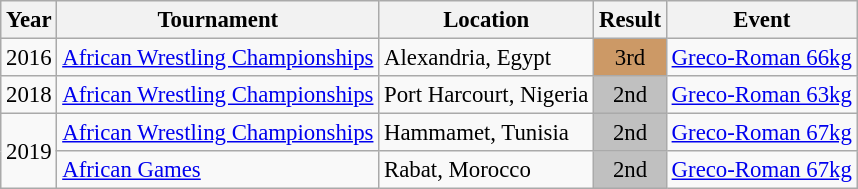<table class="wikitable" style="font-size:95%;">
<tr>
<th>Year</th>
<th>Tournament</th>
<th>Location</th>
<th>Result</th>
<th>Event</th>
</tr>
<tr>
<td>2016</td>
<td><a href='#'>African Wrestling Championships</a></td>
<td>Alexandria, Egypt</td>
<td align="center" bgcolor="cc9966">3rd</td>
<td><a href='#'>Greco-Roman 66kg</a></td>
</tr>
<tr>
<td>2018</td>
<td><a href='#'>African Wrestling Championships</a></td>
<td>Port Harcourt, Nigeria</td>
<td align="center" bgcolor="silver">2nd</td>
<td><a href='#'>Greco-Roman 63kg</a></td>
</tr>
<tr>
<td rowspan=2>2019</td>
<td><a href='#'>African Wrestling Championships</a></td>
<td>Hammamet, Tunisia</td>
<td align="center" bgcolor="silver">2nd</td>
<td><a href='#'>Greco-Roman 67kg</a></td>
</tr>
<tr>
<td><a href='#'>African Games</a></td>
<td>Rabat, Morocco</td>
<td align="center" bgcolor="silver">2nd</td>
<td><a href='#'>Greco-Roman 67kg</a></td>
</tr>
</table>
